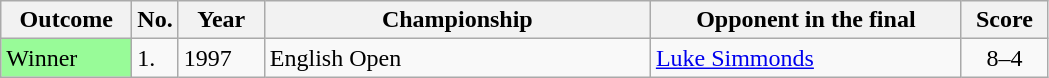<table class="sortable wikitable">
<tr>
<th width="80">Outcome</th>
<th width="20">No.</th>
<th width="50">Year</th>
<th style="width:250px;">Championship</th>
<th style="width:200px;">Opponent in the final</th>
<th style="width:50px;">Score</th>
</tr>
<tr>
<td style="background:#98FB98">Winner</td>
<td>1.</td>
<td>1997</td>
<td>English Open</td>
<td> <a href='#'>Luke Simmonds</a></td>
<td style="text-align:center;">8–4</td>
</tr>
</table>
